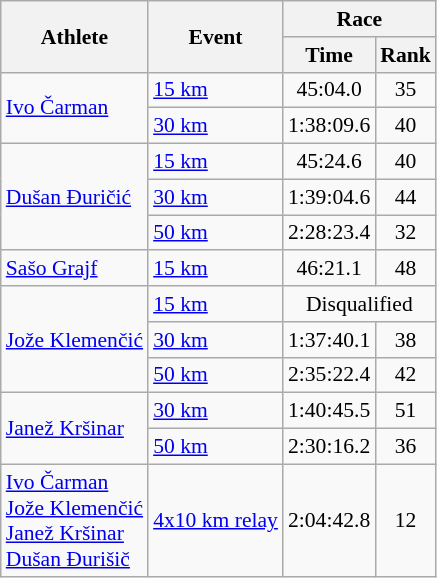<table class="wikitable" style="font-size:90%">
<tr>
<th rowspan="2">Athlete</th>
<th rowspan="2">Event</th>
<th colspan="2">Race</th>
</tr>
<tr>
<th>Time</th>
<th>Rank</th>
</tr>
<tr align="center">
<td align="left" rowspan=2><a href='#'>Ivo Čarman</a></td>
<td align="left"><a href='#'>15 km</a></td>
<td>45:04.0</td>
<td>35</td>
</tr>
<tr align="center">
<td align="left"><a href='#'>30 km</a></td>
<td>1:38:09.6</td>
<td>40</td>
</tr>
<tr align="center">
<td align="left" rowspan=3><a href='#'>Dušan Ðuričić</a></td>
<td align="left"><a href='#'>15 km</a></td>
<td>45:24.6</td>
<td>40</td>
</tr>
<tr align="center">
<td align="left"><a href='#'>30 km</a></td>
<td>1:39:04.6</td>
<td>44</td>
</tr>
<tr align="center">
<td align="left"><a href='#'>50 km</a></td>
<td>2:28:23.4</td>
<td>32</td>
</tr>
<tr align="center">
<td align="left"><a href='#'>Sašo Grajf</a></td>
<td align="left"><a href='#'>15 km</a></td>
<td>46:21.1</td>
<td>48</td>
</tr>
<tr align="center">
<td align="left" rowspan=3><a href='#'>Jože Klemenčić</a></td>
<td align="left"><a href='#'>15 km</a></td>
<td colspan=2>Disqualified</td>
</tr>
<tr align="center">
<td align="left"><a href='#'>30 km</a></td>
<td>1:37:40.1</td>
<td>38</td>
</tr>
<tr align="center">
<td align="left"><a href='#'>50 km</a></td>
<td>2:35:22.4</td>
<td>42</td>
</tr>
<tr align="center">
<td align="left" rowspan=2><a href='#'>Janež Kršinar</a></td>
<td align="left"><a href='#'>30 km</a></td>
<td>1:40:45.5</td>
<td>51</td>
</tr>
<tr align="center">
<td align="left"><a href='#'>50 km</a></td>
<td>2:30:16.2</td>
<td>36</td>
</tr>
<tr align="center">
<td align="left"><a href='#'>Ivo Čarman</a> <br> <a href='#'>Jože Klemenčić</a> <br> <a href='#'>Janež Kršinar</a> <br> <a href='#'>Dušan Đurišič</a></td>
<td align="left"><a href='#'>4x10 km relay</a></td>
<td>2:04:42.8</td>
<td>12</td>
</tr>
</table>
